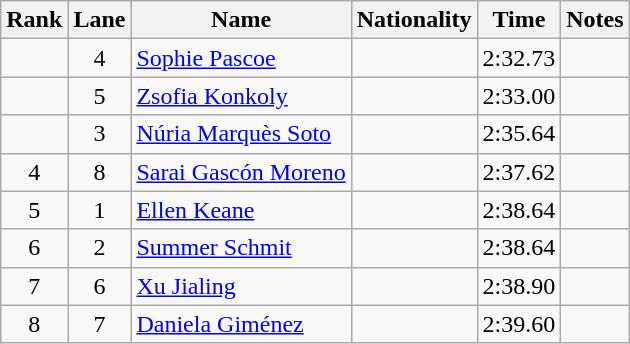<table class="wikitable sortable" style="text-align:center">
<tr>
<th>Rank</th>
<th>Lane</th>
<th>Name</th>
<th>Nationality</th>
<th>Time</th>
<th>Notes</th>
</tr>
<tr>
<td></td>
<td>4</td>
<td align=left><a href='#'>Sophie Pascoe</a></td>
<td align=left></td>
<td>2:32.73</td>
<td></td>
</tr>
<tr>
<td></td>
<td>5</td>
<td align=left><a href='#'>Zsofia Konkoly</a></td>
<td align=left></td>
<td>2:33.00</td>
<td></td>
</tr>
<tr>
<td></td>
<td>3</td>
<td align=left><a href='#'>Núria Marquès Soto</a></td>
<td align=left></td>
<td>2:35.64</td>
<td></td>
</tr>
<tr>
<td>4</td>
<td>8</td>
<td align=left><a href='#'>Sarai Gascón Moreno</a></td>
<td align=left></td>
<td>2:37.62</td>
<td></td>
</tr>
<tr>
<td>5</td>
<td>1</td>
<td align=left><a href='#'>Ellen Keane</a></td>
<td align=left></td>
<td>2:38.64</td>
<td></td>
</tr>
<tr>
<td>6</td>
<td>2</td>
<td align=left><a href='#'>Summer Schmit</a></td>
<td align=left></td>
<td>2:38.64</td>
<td></td>
</tr>
<tr>
<td>7</td>
<td>6</td>
<td align=left><a href='#'>Xu Jialing</a></td>
<td align=left></td>
<td>2:38.90</td>
<td></td>
</tr>
<tr>
<td>8</td>
<td>7</td>
<td align=left><a href='#'>Daniela Giménez</a></td>
<td align=left></td>
<td>2:39.60</td>
<td></td>
</tr>
</table>
